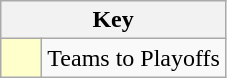<table class="wikitable" style="text-align: center;">
<tr>
<th colspan=2>Key</th>
</tr>
<tr>
<td style="background:#ffffcc; width:20px;"></td>
<td align=left>Teams to Playoffs<br></td>
</tr>
</table>
